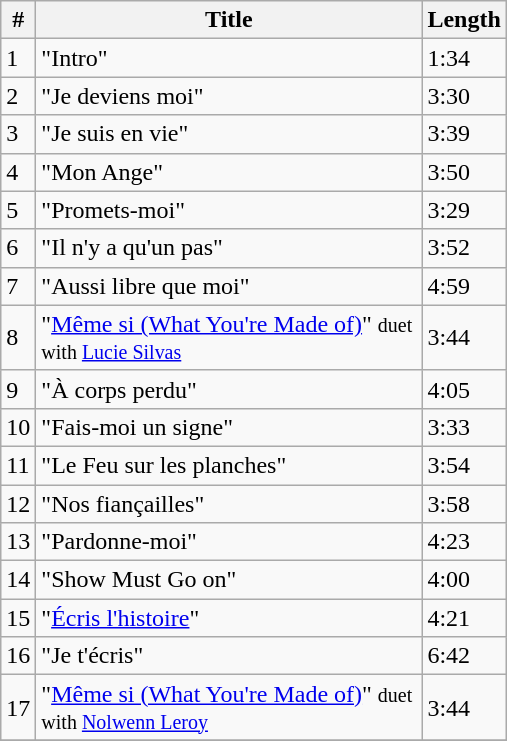<table class="wikitable">
<tr>
<th>#</th>
<th width="250">Title</th>
<th>Length</th>
</tr>
<tr>
<td>1</td>
<td>"Intro"</td>
<td>1:34</td>
</tr>
<tr>
<td>2</td>
<td>"Je deviens moi"</td>
<td>3:30</td>
</tr>
<tr>
<td>3</td>
<td>"Je suis en vie"</td>
<td>3:39</td>
</tr>
<tr>
<td>4</td>
<td>"Mon Ange"</td>
<td>3:50</td>
</tr>
<tr>
<td>5</td>
<td>"Promets-moi"</td>
<td>3:29</td>
</tr>
<tr>
<td>6</td>
<td>"Il n'y a qu'un pas"</td>
<td>3:52</td>
</tr>
<tr>
<td>7</td>
<td>"Aussi libre que moi"</td>
<td>4:59</td>
</tr>
<tr>
<td>8</td>
<td>"<a href='#'>Même si (What You're Made of)</a>" <small>duet with <a href='#'>Lucie Silvas</a></small></td>
<td>3:44</td>
</tr>
<tr>
<td>9</td>
<td>"À corps perdu"</td>
<td>4:05</td>
</tr>
<tr>
<td>10</td>
<td>"Fais-moi un signe"</td>
<td>3:33</td>
</tr>
<tr>
<td>11</td>
<td>"Le Feu sur les planches"</td>
<td>3:54</td>
</tr>
<tr>
<td>12</td>
<td>"Nos fiançailles"</td>
<td>3:58</td>
</tr>
<tr>
<td>13</td>
<td>"Pardonne-moi"</td>
<td>4:23</td>
</tr>
<tr>
<td>14</td>
<td>"Show Must Go on"</td>
<td>4:00</td>
</tr>
<tr>
<td>15</td>
<td>"<a href='#'>Écris l'histoire</a>"</td>
<td>4:21</td>
</tr>
<tr>
<td>16</td>
<td>"Je t'écris"</td>
<td>6:42</td>
</tr>
<tr>
<td>17</td>
<td>"<a href='#'>Même si (What You're Made of)</a>" <small>duet with <a href='#'>Nolwenn Leroy</a></small></td>
<td>3:44</td>
</tr>
<tr>
</tr>
</table>
